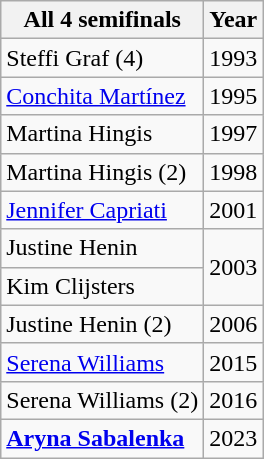<table class="wikitable">
<tr>
<th>All 4 semifinals</th>
<th>Year</th>
</tr>
<tr>
<td> Steffi Graf (4)</td>
<td>1993</td>
</tr>
<tr>
<td> <a href='#'>Conchita Martínez</a></td>
<td>1995</td>
</tr>
<tr>
<td> Martina Hingis</td>
<td>1997</td>
</tr>
<tr>
<td> Martina Hingis (2)</td>
<td>1998</td>
</tr>
<tr>
<td> <a href='#'>Jennifer Capriati</a></td>
<td>2001</td>
</tr>
<tr>
<td> Justine Henin</td>
<td rowspan=2>2003</td>
</tr>
<tr>
<td> Kim Clijsters</td>
</tr>
<tr>
<td> Justine Henin (2)</td>
<td>2006</td>
</tr>
<tr>
<td> <a href='#'>Serena Williams</a></td>
<td>2015</td>
</tr>
<tr>
<td> Serena Williams (2)</td>
<td>2016</td>
</tr>
<tr>
<td> <strong><a href='#'>Aryna Sabalenka</a></strong></td>
<td>2023</td>
</tr>
</table>
